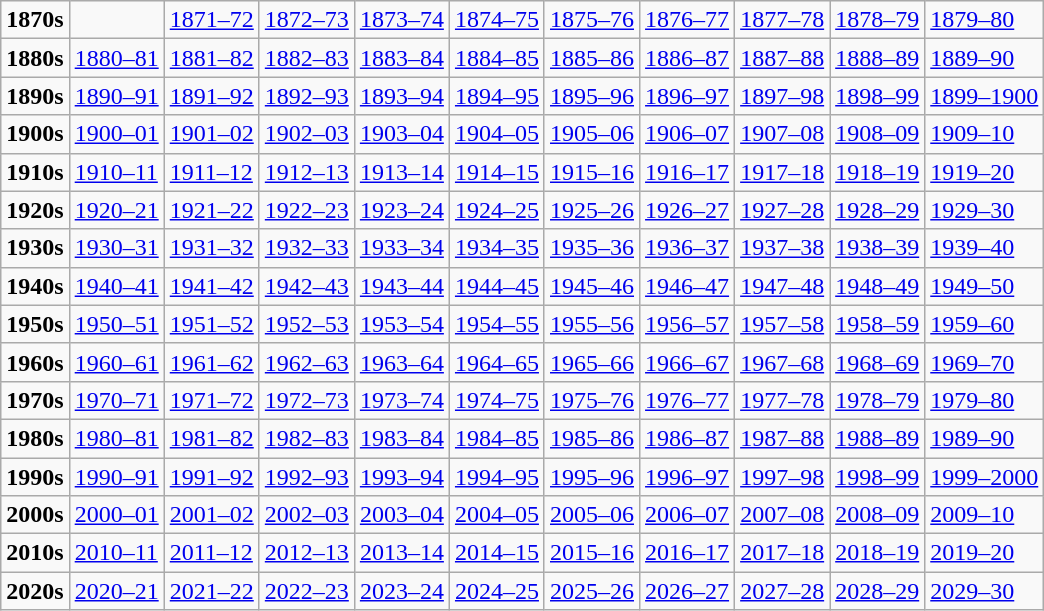<table class="wikitable">
<tr>
<td><strong>1870s</strong></td>
<td></td>
<td><a href='#'>1871–72</a></td>
<td><a href='#'>1872–73</a></td>
<td><a href='#'>1873–74</a></td>
<td><a href='#'>1874–75</a></td>
<td><a href='#'>1875–76</a></td>
<td><a href='#'>1876–77</a></td>
<td><a href='#'>1877–78</a></td>
<td><a href='#'>1878–79</a></td>
<td><a href='#'>1879–80</a></td>
</tr>
<tr>
<td><strong>1880s</strong></td>
<td><a href='#'>1880–81</a></td>
<td><a href='#'>1881–82</a></td>
<td><a href='#'>1882–83</a></td>
<td><a href='#'>1883–84</a></td>
<td><a href='#'>1884–85</a></td>
<td><a href='#'>1885–86</a></td>
<td><a href='#'>1886–87</a></td>
<td><a href='#'>1887–88</a></td>
<td><a href='#'>1888–89</a></td>
<td><a href='#'>1889–90</a></td>
</tr>
<tr>
<td><strong>1890s</strong></td>
<td><a href='#'>1890–91</a></td>
<td><a href='#'>1891–92</a></td>
<td><a href='#'>1892–93</a></td>
<td><a href='#'>1893–94</a></td>
<td><a href='#'>1894–95</a></td>
<td><a href='#'>1895–96</a></td>
<td><a href='#'>1896–97</a></td>
<td><a href='#'>1897–98</a></td>
<td><a href='#'>1898–99</a></td>
<td><a href='#'>1899–1900</a></td>
</tr>
<tr>
<td><strong>1900s</strong></td>
<td><a href='#'>1900–01</a></td>
<td><a href='#'>1901–02</a></td>
<td><a href='#'>1902–03</a></td>
<td><a href='#'>1903–04</a></td>
<td><a href='#'>1904–05</a></td>
<td><a href='#'>1905–06</a></td>
<td><a href='#'>1906–07</a></td>
<td><a href='#'>1907–08</a></td>
<td><a href='#'>1908–09</a></td>
<td><a href='#'>1909–10</a></td>
</tr>
<tr>
<td><strong>1910s</strong></td>
<td><a href='#'>1910–11</a></td>
<td><a href='#'>1911–12</a></td>
<td><a href='#'>1912–13</a></td>
<td><a href='#'>1913–14</a></td>
<td><a href='#'>1914–15</a></td>
<td><a href='#'>1915–16</a></td>
<td><a href='#'>1916–17</a></td>
<td><a href='#'>1917–18</a></td>
<td><a href='#'>1918–19</a></td>
<td><a href='#'>1919–20</a></td>
</tr>
<tr>
<td><strong>1920s</strong></td>
<td><a href='#'>1920–21</a></td>
<td><a href='#'>1921–22</a></td>
<td><a href='#'>1922–23</a></td>
<td><a href='#'>1923–24</a></td>
<td><a href='#'>1924–25</a></td>
<td><a href='#'>1925–26</a></td>
<td><a href='#'>1926–27</a></td>
<td><a href='#'>1927–28</a></td>
<td><a href='#'>1928–29</a></td>
<td><a href='#'>1929–30</a></td>
</tr>
<tr>
<td><strong>1930s</strong></td>
<td><a href='#'>1930–31</a></td>
<td><a href='#'>1931–32</a></td>
<td><a href='#'>1932–33</a></td>
<td><a href='#'>1933–34</a></td>
<td><a href='#'>1934–35</a></td>
<td><a href='#'>1935–36</a></td>
<td><a href='#'>1936–37</a></td>
<td><a href='#'>1937–38</a></td>
<td><a href='#'>1938–39</a></td>
<td><a href='#'>1939–40</a></td>
</tr>
<tr>
<td><strong>1940s</strong></td>
<td><a href='#'>1940–41</a></td>
<td><a href='#'>1941–42</a></td>
<td><a href='#'>1942–43</a></td>
<td><a href='#'>1943–44</a></td>
<td><a href='#'>1944–45</a></td>
<td><a href='#'>1945–46</a></td>
<td><a href='#'>1946–47</a></td>
<td><a href='#'>1947–48</a></td>
<td><a href='#'>1948–49</a></td>
<td><a href='#'>1949–50</a></td>
</tr>
<tr>
<td><strong>1950s</strong></td>
<td><a href='#'>1950–51</a></td>
<td><a href='#'>1951–52</a></td>
<td><a href='#'>1952–53</a></td>
<td><a href='#'>1953–54</a></td>
<td><a href='#'>1954–55</a></td>
<td><a href='#'>1955–56</a></td>
<td><a href='#'>1956–57</a></td>
<td><a href='#'>1957–58</a></td>
<td><a href='#'>1958–59</a></td>
<td><a href='#'>1959–60</a></td>
</tr>
<tr>
<td><strong>1960s</strong></td>
<td><a href='#'>1960–61</a></td>
<td><a href='#'>1961–62</a></td>
<td><a href='#'>1962–63</a></td>
<td><a href='#'>1963–64</a></td>
<td><a href='#'>1964–65</a></td>
<td><a href='#'>1965–66</a></td>
<td><a href='#'>1966–67</a></td>
<td><a href='#'>1967–68</a></td>
<td><a href='#'>1968–69</a></td>
<td><a href='#'>1969–70</a></td>
</tr>
<tr>
<td><strong>1970s</strong></td>
<td><a href='#'>1970–71</a></td>
<td><a href='#'>1971–72</a></td>
<td><a href='#'>1972–73</a></td>
<td><a href='#'>1973–74</a></td>
<td><a href='#'>1974–75</a></td>
<td><a href='#'>1975–76</a></td>
<td><a href='#'>1976–77</a></td>
<td><a href='#'>1977–78</a></td>
<td><a href='#'>1978–79</a></td>
<td><a href='#'>1979–80</a></td>
</tr>
<tr>
<td><strong>1980s</strong></td>
<td><a href='#'>1980–81</a></td>
<td><a href='#'>1981–82</a></td>
<td><a href='#'>1982–83</a></td>
<td><a href='#'>1983–84</a></td>
<td><a href='#'>1984–85</a></td>
<td><a href='#'>1985–86</a></td>
<td><a href='#'>1986–87</a></td>
<td><a href='#'>1987–88</a></td>
<td><a href='#'>1988–89</a></td>
<td><a href='#'>1989–90</a></td>
</tr>
<tr>
<td><strong>1990s</strong></td>
<td><a href='#'>1990–91</a></td>
<td><a href='#'>1991–92</a></td>
<td><a href='#'>1992–93</a></td>
<td><a href='#'>1993–94</a></td>
<td><a href='#'>1994–95</a></td>
<td><a href='#'>1995–96</a></td>
<td><a href='#'>1996–97</a></td>
<td><a href='#'>1997–98</a></td>
<td><a href='#'>1998–99</a></td>
<td><a href='#'>1999–2000</a></td>
</tr>
<tr>
<td><strong>2000s</strong></td>
<td><a href='#'>2000–01</a></td>
<td><a href='#'>2001–02</a></td>
<td><a href='#'>2002–03</a></td>
<td><a href='#'>2003–04</a></td>
<td><a href='#'>2004–05</a></td>
<td><a href='#'>2005–06</a></td>
<td><a href='#'>2006–07</a></td>
<td><a href='#'>2007–08</a></td>
<td><a href='#'>2008–09</a></td>
<td><a href='#'>2009–10</a></td>
</tr>
<tr>
<td><strong>2010s</strong></td>
<td><a href='#'>2010–11</a></td>
<td><a href='#'>2011–12</a></td>
<td><a href='#'>2012–13</a></td>
<td><a href='#'>2013–14</a></td>
<td><a href='#'>2014–15</a></td>
<td><a href='#'>2015–16</a></td>
<td><a href='#'>2016–17</a></td>
<td><a href='#'>2017–18</a></td>
<td><a href='#'>2018–19</a></td>
<td><a href='#'>2019–20</a></td>
</tr>
<tr>
<td><strong>2020s</strong></td>
<td><a href='#'>2020–21</a></td>
<td><a href='#'>2021–22</a></td>
<td><a href='#'>2022–23</a></td>
<td><a href='#'>2023–24</a></td>
<td><a href='#'>2024–25</a></td>
<td><a href='#'>2025–26</a></td>
<td><a href='#'>2026–27</a></td>
<td><a href='#'>2027–28</a></td>
<td><a href='#'>2028–29</a></td>
<td><a href='#'>2029–30</a></td>
</tr>
</table>
